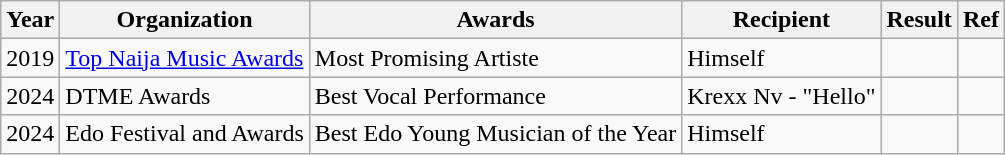<table class="wikitable sortable">
<tr>
<th>Year</th>
<th>Organization</th>
<th>Awards</th>
<th>Recipient</th>
<th>Result</th>
<th>Ref</th>
</tr>
<tr>
<td>2019</td>
<td><a href='#'>Top Naija Music Awards</a></td>
<td>Most Promising Artiste</td>
<td>Himself</td>
<td></td>
<td></td>
</tr>
<tr>
<td>2024</td>
<td>DTME Awards</td>
<td>Best Vocal Performance</td>
<td>Krexx Nv - "Hello"</td>
<td></td>
<td></td>
</tr>
<tr>
<td>2024</td>
<td>Edo Festival and Awards</td>
<td>Best Edo Young Musician of the Year</td>
<td>Himself</td>
<td></td>
<td></td>
</tr>
</table>
